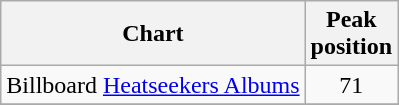<table class="wikitable">
<tr>
<th align="left">Chart</th>
<th align="left">Peak<br>position</th>
</tr>
<tr>
<td align="left">Billboard <a href='#'>Heatseekers Albums</a></td>
<td align="center">71</td>
</tr>
<tr>
</tr>
</table>
